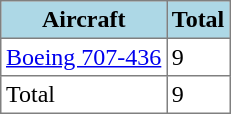<table class="toccolours" border="1" cellpadding="3" style="border-collapse:collapse">
<tr bgcolor=lightblue>
<th>Aircraft</th>
<th>Total</th>
</tr>
<tr>
<td><a href='#'>Boeing 707-436</a></td>
<td>9</td>
</tr>
<tr>
<td>Total</td>
<td>9</td>
</tr>
</table>
